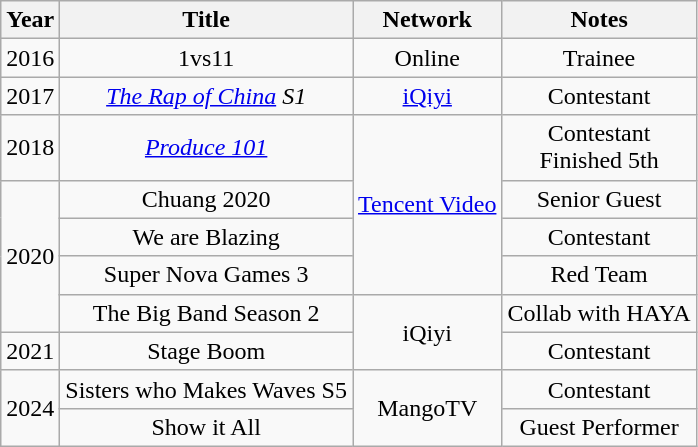<table class="wikitable" style="text-align:center;">
<tr>
<th>Year</th>
<th>Title</th>
<th>Network</th>
<th>Notes</th>
</tr>
<tr>
<td>2016</td>
<td>1vs11</td>
<td>Online</td>
<td>Trainee</td>
</tr>
<tr>
<td>2017</td>
<td><em><a href='#'>The Rap of China</a> S1</em></td>
<td><a href='#'>iQiyi</a></td>
<td>Contestant</td>
</tr>
<tr>
<td>2018</td>
<td><em><a href='#'>Produce 101</a></em></td>
<td rowspan="4"><a href='#'>Tencent Video</a></td>
<td>Contestant <br> Finished 5th</td>
</tr>
<tr>
<td rowspan="4">2020</td>
<td>Chuang 2020</td>
<td>Senior Guest</td>
</tr>
<tr>
<td>We are Blazing</td>
<td>Contestant</td>
</tr>
<tr>
<td>Super Nova Games 3</td>
<td>Red Team</td>
</tr>
<tr>
<td>The Big Band Season 2</td>
<td rowspan="2">iQiyi</td>
<td>Collab with HAYA</td>
</tr>
<tr>
<td>2021</td>
<td>Stage Boom</td>
<td>Contestant</td>
</tr>
<tr>
<td rowspan="2">2024</td>
<td>Sisters who Makes Waves S5</td>
<td rowspan="2">MangoTV</td>
<td>Contestant</td>
</tr>
<tr>
<td>Show it All</td>
<td>Guest Performer</td>
</tr>
</table>
